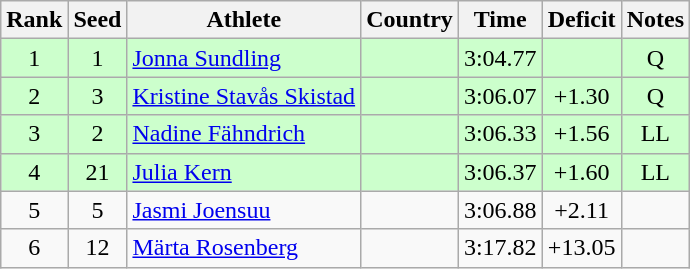<table class="wikitable sortable" style="text-align:center">
<tr>
<th>Rank</th>
<th>Seed</th>
<th>Athlete</th>
<th>Country</th>
<th>Time</th>
<th>Deficit</th>
<th>Notes</th>
</tr>
<tr bgcolor=ccffcc>
<td>1</td>
<td>1</td>
<td align=left><a href='#'>Jonna Sundling</a></td>
<td align=left></td>
<td>3:04.77</td>
<td></td>
<td>Q</td>
</tr>
<tr bgcolor=ccffcc>
<td>2</td>
<td>3</td>
<td align=left><a href='#'>Kristine Stavås Skistad</a></td>
<td align=left></td>
<td>3:06.07</td>
<td>+1.30</td>
<td>Q</td>
</tr>
<tr bgcolor=ccffcc>
<td>3</td>
<td>2</td>
<td align=left><a href='#'>Nadine Fähndrich</a></td>
<td align=left></td>
<td>3:06.33</td>
<td>+1.56</td>
<td>LL</td>
</tr>
<tr bgcolor=ccffcc>
<td>4</td>
<td>21</td>
<td align=left><a href='#'>Julia Kern</a></td>
<td align=left></td>
<td>3:06.37</td>
<td>+1.60</td>
<td>LL</td>
</tr>
<tr>
<td>5</td>
<td>5</td>
<td align=left><a href='#'>Jasmi Joensuu</a></td>
<td align=left></td>
<td>3:06.88</td>
<td>+2.11</td>
<td></td>
</tr>
<tr>
<td>6</td>
<td>12</td>
<td align=left><a href='#'>Märta Rosenberg</a></td>
<td align=left></td>
<td>3:17.82</td>
<td>+13.05</td>
<td></td>
</tr>
</table>
